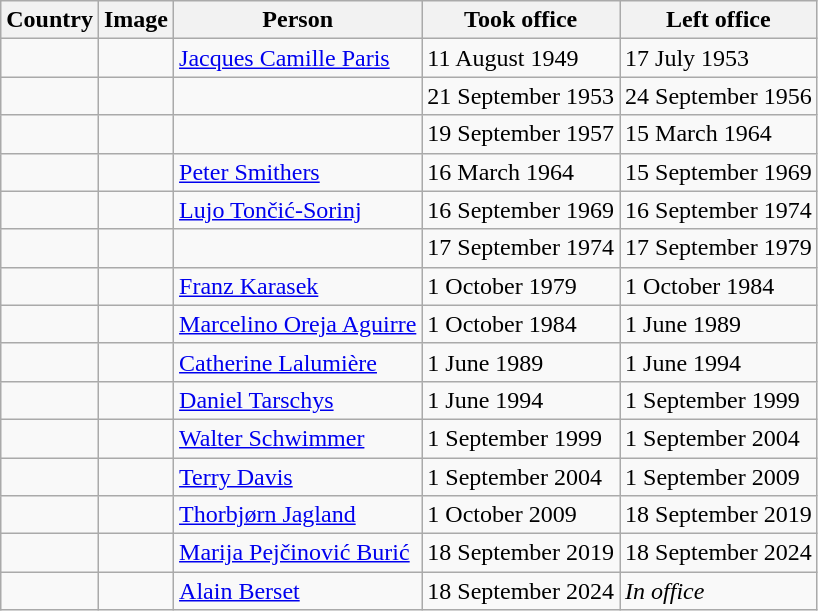<table class = wikitable>
<tr>
<th>Country</th>
<th>Image</th>
<th>Person</th>
<th>Took office</th>
<th>Left office</th>
</tr>
<tr>
<td></td>
<td></td>
<td><a href='#'>Jacques Camille Paris</a></td>
<td>11 August 1949</td>
<td>17 July 1953</td>
</tr>
<tr>
<td></td>
<td></td>
<td></td>
<td>21 September 1953</td>
<td>24 September 1956</td>
</tr>
<tr>
<td></td>
<td></td>
<td></td>
<td>19 September 1957</td>
<td>15 March 1964</td>
</tr>
<tr>
<td></td>
<td></td>
<td><a href='#'>Peter Smithers</a></td>
<td>16 March 1964</td>
<td>15 September 1969</td>
</tr>
<tr>
<td></td>
<td></td>
<td><a href='#'>Lujo Tončić-Sorinj</a></td>
<td>16 September 1969</td>
<td>16 September 1974</td>
</tr>
<tr>
<td></td>
<td></td>
<td></td>
<td>17 September 1974</td>
<td>17 September 1979</td>
</tr>
<tr>
<td></td>
<td></td>
<td><a href='#'>Franz Karasek</a></td>
<td>1 October 1979</td>
<td>1 October 1984</td>
</tr>
<tr>
<td></td>
<td></td>
<td><a href='#'>Marcelino Oreja Aguirre</a></td>
<td>1 October 1984</td>
<td>1 June 1989</td>
</tr>
<tr>
<td></td>
<td></td>
<td><a href='#'>Catherine Lalumière</a></td>
<td>1 June 1989</td>
<td>1 June 1994</td>
</tr>
<tr>
<td></td>
<td></td>
<td><a href='#'>Daniel Tarschys</a></td>
<td>1 June 1994</td>
<td>1 September 1999</td>
</tr>
<tr>
<td></td>
<td></td>
<td><a href='#'>Walter Schwimmer</a></td>
<td>1 September 1999</td>
<td>1 September 2004</td>
</tr>
<tr>
<td></td>
<td></td>
<td><a href='#'>Terry Davis</a></td>
<td>1 September 2004</td>
<td>1 September 2009</td>
</tr>
<tr>
<td></td>
<td></td>
<td><a href='#'>Thorbjørn Jagland</a></td>
<td>1 October 2009</td>
<td>18 September 2019</td>
</tr>
<tr>
<td></td>
<td></td>
<td><a href='#'>Marija Pejčinović Burić</a></td>
<td>18 September 2019</td>
<td>18 September 2024</td>
</tr>
<tr>
<td></td>
<td></td>
<td><a href='#'>Alain Berset</a></td>
<td>18 September 2024</td>
<td><em>In office</em></td>
</tr>
</table>
